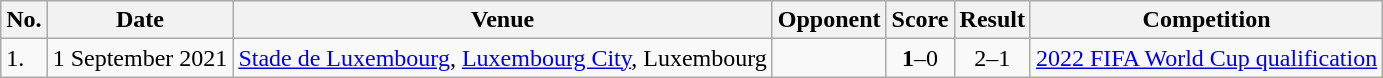<table class="wikitable" style="font-size:100%;">
<tr>
<th>No.</th>
<th>Date</th>
<th>Venue</th>
<th>Opponent</th>
<th>Score</th>
<th>Result</th>
<th>Competition</th>
</tr>
<tr>
<td>1.</td>
<td>1 September 2021</td>
<td><a href='#'>Stade de Luxembourg</a>, <a href='#'>Luxembourg City</a>, Luxembourg</td>
<td></td>
<td align=center><strong>1</strong>–0</td>
<td align=center>2–1</td>
<td><a href='#'>2022 FIFA World Cup qualification</a></td>
</tr>
</table>
